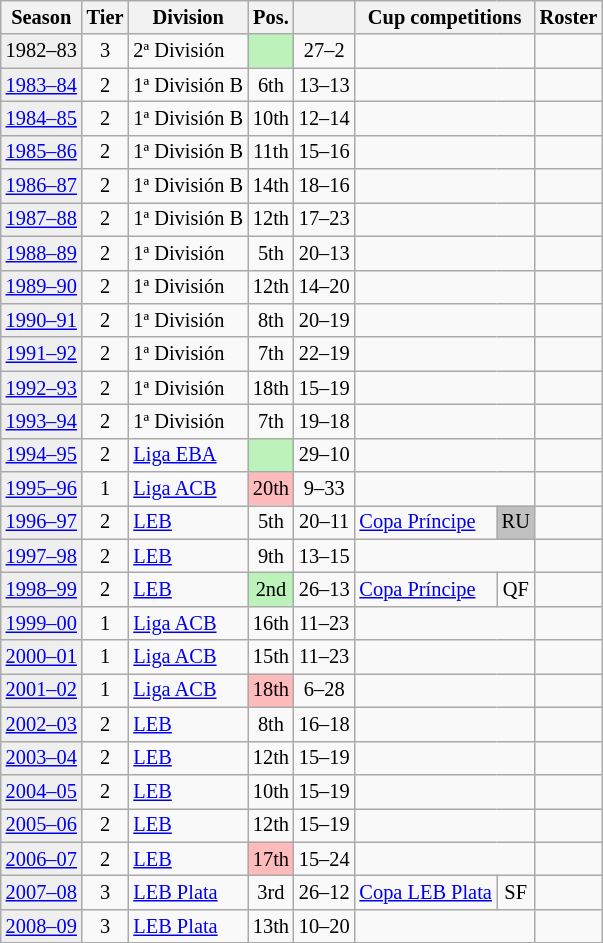<table class="wikitable" style="font-size:85%; text-align:center">
<tr>
<th>Season</th>
<th>Tier</th>
<th>Division</th>
<th>Pos.</th>
<th></th>
<th colspan=2>Cup competitions</th>
<th>Roster</th>
</tr>
<tr>
<td bgcolor=#efefef>1982–83</td>
<td>3</td>
<td align=left>2ª División</td>
<td bgcolor=#BBF3BB></td>
<td>27–2</td>
<td colspan=2></td>
<td></td>
</tr>
<tr>
<td bgcolor=#efefef><a href='#'>1983–84</a></td>
<td>2</td>
<td align=left>1ª División B</td>
<td>6th</td>
<td>13–13</td>
<td colspan=2></td>
<td></td>
</tr>
<tr>
<td bgcolor=#efefef><a href='#'>1984–85</a></td>
<td>2</td>
<td align=left>1ª División B</td>
<td>10th</td>
<td>12–14</td>
<td colspan=2></td>
<td></td>
</tr>
<tr>
<td bgcolor=#efefef><a href='#'>1985–86</a></td>
<td>2</td>
<td align=left>1ª División B</td>
<td>11th</td>
<td>15–16</td>
<td colspan=2></td>
<td></td>
</tr>
<tr>
<td bgcolor=#efefef><a href='#'>1986–87</a></td>
<td>2</td>
<td align=left>1ª División B</td>
<td>14th</td>
<td>18–16</td>
<td colspan=2></td>
<td></td>
</tr>
<tr>
<td bgcolor=#efefef><a href='#'>1987–88</a></td>
<td>2</td>
<td align=left>1ª División B</td>
<td>12th</td>
<td>17–23</td>
<td colspan=2></td>
<td></td>
</tr>
<tr>
<td bgcolor=#efefef><a href='#'>1988–89</a></td>
<td>2</td>
<td align=left>1ª División</td>
<td>5th</td>
<td>20–13</td>
<td colspan=2></td>
<td></td>
</tr>
<tr>
<td bgcolor=#efefef><a href='#'>1989–90</a></td>
<td>2</td>
<td align=left>1ª División</td>
<td>12th</td>
<td>14–20</td>
<td colspan=2></td>
<td></td>
</tr>
<tr>
<td bgcolor=#efefef><a href='#'>1990–91</a></td>
<td>2</td>
<td align=left>1ª División</td>
<td>8th</td>
<td>20–19</td>
<td colspan=2></td>
<td></td>
</tr>
<tr>
<td bgcolor=#efefef><a href='#'>1991–92</a></td>
<td>2</td>
<td align=left>1ª División</td>
<td>7th</td>
<td>22–19</td>
<td colspan=2></td>
<td></td>
</tr>
<tr>
<td bgcolor=#efefef><a href='#'>1992–93</a></td>
<td>2</td>
<td align=left>1ª División</td>
<td>18th</td>
<td>15–19</td>
<td colspan=2></td>
<td></td>
</tr>
<tr>
<td bgcolor=#efefef><a href='#'>1993–94</a></td>
<td>2</td>
<td align=left>1ª División</td>
<td>7th</td>
<td>19–18</td>
<td colspan=2></td>
<td></td>
</tr>
<tr>
<td bgcolor=#efefef><a href='#'>1994–95</a></td>
<td>2</td>
<td align=left><a href='#'>Liga EBA</a></td>
<td bgcolor=#BBF3BB></td>
<td>29–10</td>
<td colspan=2></td>
<td></td>
</tr>
<tr>
<td bgcolor=#efefef><a href='#'>1995–96</a></td>
<td>1</td>
<td align=left><a href='#'>Liga ACB</a></td>
<td bgcolor=#FFBBBB>20th</td>
<td>9–33</td>
<td colspan=2></td>
<td></td>
</tr>
<tr>
<td bgcolor=#efefef><a href='#'>1996–97</a></td>
<td>2</td>
<td align=left><a href='#'>LEB</a></td>
<td>5th</td>
<td>20–11</td>
<td align=left><a href='#'>Copa Príncipe</a></td>
<td bgcolor=silver>RU</td>
<td></td>
</tr>
<tr>
<td bgcolor=#efefef><a href='#'>1997–98</a></td>
<td>2</td>
<td align=left><a href='#'>LEB</a></td>
<td>9th</td>
<td>13–15</td>
<td colspan=2></td>
<td></td>
</tr>
<tr>
<td bgcolor=#efefef><a href='#'>1998–99</a></td>
<td>2</td>
<td align=left><a href='#'>LEB</a></td>
<td bgcolor=#BBF3BB>2nd</td>
<td>26–13</td>
<td align=left><a href='#'>Copa Príncipe</a></td>
<td>QF</td>
<td></td>
</tr>
<tr>
<td bgcolor=#efefef><a href='#'>1999–00</a></td>
<td>1</td>
<td align=left><a href='#'>Liga ACB</a></td>
<td>16th</td>
<td>11–23</td>
<td colspan=2></td>
<td></td>
</tr>
<tr>
<td bgcolor=#efefef><a href='#'>2000–01</a></td>
<td>1</td>
<td align=left><a href='#'>Liga ACB</a></td>
<td>15th</td>
<td>11–23</td>
<td colspan=2></td>
<td></td>
</tr>
<tr>
<td bgcolor=#efefef><a href='#'>2001–02</a></td>
<td>1</td>
<td align=left><a href='#'>Liga ACB</a></td>
<td bgcolor=#FFBBBB>18th</td>
<td>6–28</td>
<td colspan=2></td>
<td></td>
</tr>
<tr>
<td bgcolor=#efefef><a href='#'>2002–03</a></td>
<td>2</td>
<td align=left><a href='#'>LEB</a></td>
<td>8th</td>
<td>16–18</td>
<td colspan=2></td>
<td></td>
</tr>
<tr>
<td bgcolor=#efefef><a href='#'>2003–04</a></td>
<td>2</td>
<td align=left><a href='#'>LEB</a></td>
<td>12th</td>
<td>15–19</td>
<td colspan=2></td>
<td></td>
</tr>
<tr>
<td bgcolor=#efefef><a href='#'>2004–05</a></td>
<td>2</td>
<td align=left><a href='#'>LEB</a></td>
<td>10th</td>
<td>15–19</td>
<td colspan=2></td>
<td></td>
</tr>
<tr>
<td bgcolor=#efefef><a href='#'>2005–06</a></td>
<td>2</td>
<td align=left><a href='#'>LEB</a></td>
<td>12th</td>
<td>15–19</td>
<td colspan=2></td>
<td></td>
</tr>
<tr>
<td bgcolor=#efefef><a href='#'>2006–07</a></td>
<td>2</td>
<td align=left><a href='#'>LEB</a></td>
<td bgcolor=#FFBBBB>17th</td>
<td>15–24</td>
<td colspan=2></td>
<td></td>
</tr>
<tr>
<td bgcolor=#efefef><a href='#'>2007–08</a></td>
<td>3</td>
<td align=left><a href='#'>LEB Plata</a></td>
<td>3rd</td>
<td>26–12</td>
<td align=left><a href='#'>Copa LEB Plata</a></td>
<td>SF</td>
<td></td>
</tr>
<tr>
<td bgcolor=#efefef><a href='#'>2008–09</a></td>
<td>3</td>
<td align=left><a href='#'>LEB Plata</a></td>
<td>13th</td>
<td>10–20</td>
<td colspan=2></td>
<td></td>
</tr>
<tr>
</tr>
</table>
